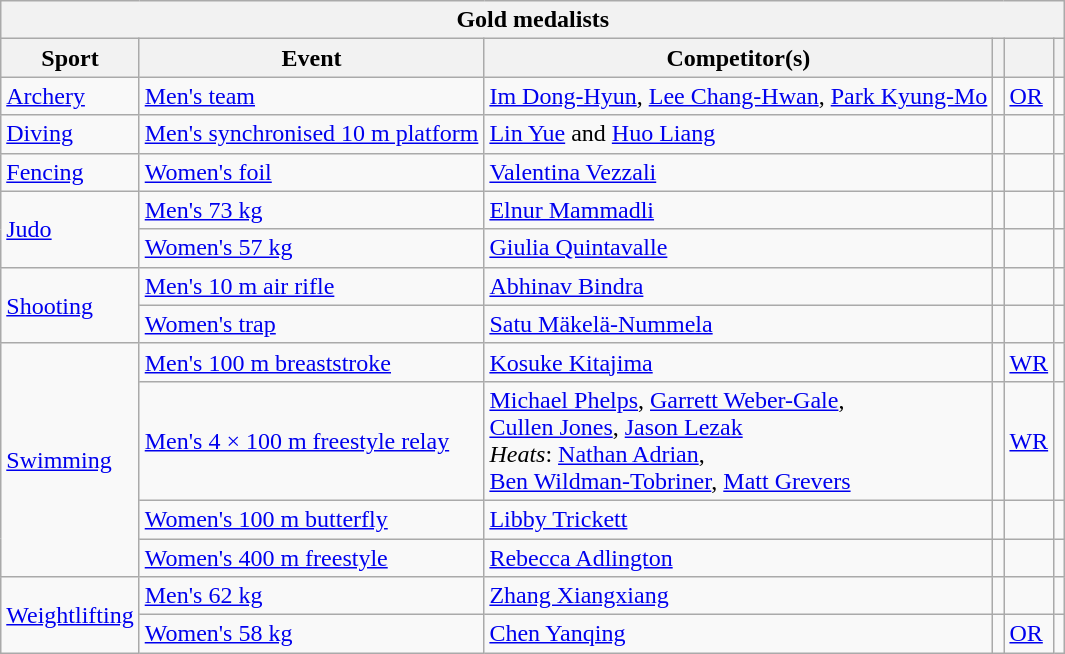<table class="wikitable">
<tr>
<th colspan="6">Gold medalists</th>
</tr>
<tr>
<th>Sport</th>
<th>Event</th>
<th>Competitor(s)</th>
<th></th>
<th></th>
<th></th>
</tr>
<tr>
<td><a href='#'>Archery</a></td>
<td><a href='#'>Men's team</a></td>
<td><span><a href='#'>Im Dong-Hyun</a>, <a href='#'>Lee Chang-Hwan</a>, <a href='#'>Park Kyung-Mo</a></span></td>
<td></td>
<td><a href='#'>OR</a></td>
<td></td>
</tr>
<tr>
<td><a href='#'>Diving</a></td>
<td><a href='#'>Men's synchronised 10 m platform</a></td>
<td><a href='#'>Lin Yue</a> and <a href='#'>Huo Liang</a></td>
<td></td>
<td></td>
<td></td>
</tr>
<tr>
<td><a href='#'>Fencing</a></td>
<td><a href='#'>Women's foil</a></td>
<td><a href='#'>Valentina Vezzali</a></td>
<td></td>
<td></td>
<td></td>
</tr>
<tr>
<td rowspan="2"><a href='#'>Judo</a></td>
<td><a href='#'>Men's 73 kg</a></td>
<td><a href='#'>Elnur Mammadli</a></td>
<td></td>
<td></td>
<td></td>
</tr>
<tr>
<td><a href='#'>Women's 57 kg</a></td>
<td><a href='#'>Giulia Quintavalle</a></td>
<td></td>
<td></td>
<td></td>
</tr>
<tr>
<td rowspan="2"><a href='#'>Shooting</a></td>
<td><a href='#'>Men's 10 m air rifle</a></td>
<td><a href='#'>Abhinav Bindra</a></td>
<td></td>
<td></td>
<td></td>
</tr>
<tr>
<td><a href='#'>Women's trap</a></td>
<td><a href='#'>Satu Mäkelä-Nummela</a></td>
<td></td>
<td></td>
<td></td>
</tr>
<tr>
<td rowspan="4"><a href='#'>Swimming</a></td>
<td><a href='#'>Men's 100 m breaststroke</a></td>
<td><a href='#'>Kosuke Kitajima</a></td>
<td></td>
<td><a href='#'>WR</a></td>
<td></td>
</tr>
<tr>
<td><a href='#'>Men's 4 × 100 m freestyle relay</a></td>
<td><span><a href='#'>Michael Phelps</a>, <a href='#'>Garrett Weber-Gale</a>,<br><a href='#'>Cullen Jones</a>, <a href='#'>Jason Lezak</a><br><em>Heats</em>: <a href='#'>Nathan Adrian</a>,<br><a href='#'>Ben Wildman-Tobriner</a>, <a href='#'>Matt Grevers</a>				</span></td>
<td></td>
<td><a href='#'>WR</a></td>
<td></td>
</tr>
<tr>
<td><a href='#'>Women's 100 m butterfly</a></td>
<td><a href='#'>Libby Trickett</a></td>
<td></td>
<td></td>
<td></td>
</tr>
<tr>
<td><a href='#'>Women's 400 m freestyle</a></td>
<td><a href='#'>Rebecca Adlington</a></td>
<td></td>
<td></td>
<td></td>
</tr>
<tr>
<td rowspan="2"><a href='#'>Weightlifting</a></td>
<td><a href='#'>Men's 62 kg</a></td>
<td><a href='#'>Zhang Xiangxiang</a></td>
<td></td>
<td></td>
<td></td>
</tr>
<tr>
<td><a href='#'>Women's 58 kg</a></td>
<td><a href='#'>Chen Yanqing</a></td>
<td></td>
<td><a href='#'>OR</a></td>
<td></td>
</tr>
</table>
